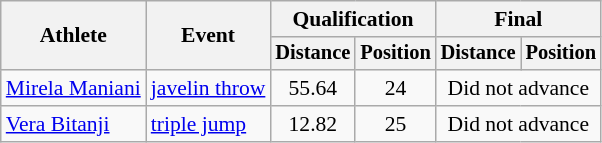<table class=wikitable style="font-size:90%">
<tr>
<th rowspan="2">Athlete</th>
<th rowspan="2">Event</th>
<th colspan="2">Qualification</th>
<th colspan="2">Final</th>
</tr>
<tr style="font-size:95%">
<th>Distance</th>
<th>Position</th>
<th>Distance</th>
<th>Position</th>
</tr>
<tr align=center>
<td align=left><a href='#'>Mirela Maniani</a></td>
<td align=left><a href='#'>javelin throw</a></td>
<td>55.64</td>
<td>24</td>
<td colspan=2>Did not advance</td>
</tr>
<tr align=center>
<td align=left><a href='#'>Vera Bitanji</a></td>
<td align=left><a href='#'>triple jump</a></td>
<td>12.82</td>
<td>25</td>
<td colspan=2>Did not advance</td>
</tr>
</table>
